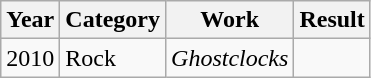<table class="wikitable defaultcenter">
<tr>
<th>Year</th>
<th>Category</th>
<th>Work</th>
<th>Result</th>
</tr>
<tr>
<td rowspan="1">2010</td>
<td>Rock</td>
<td><em>Ghostclocks</em></td>
<td></td>
</tr>
</table>
